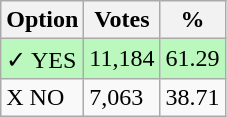<table class="wikitable">
<tr>
<th>Option</th>
<th>Votes</th>
<th>%</th>
</tr>
<tr>
<td style=background:#bbf8be>✓ YES</td>
<td style=background:#bbf8be>11,184</td>
<td style=background:#bbf8be>61.29</td>
</tr>
<tr>
<td>X NO</td>
<td>7,063</td>
<td>38.71</td>
</tr>
</table>
